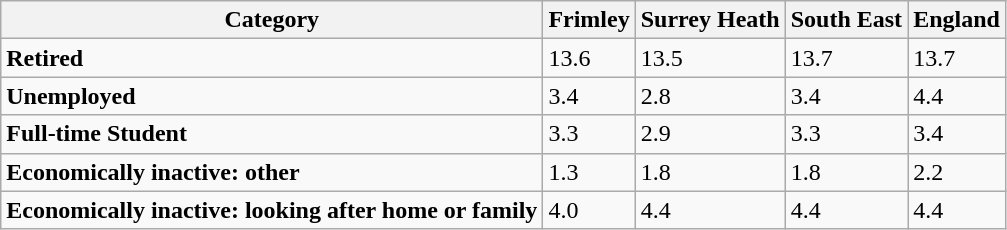<table class="wikitable">
<tr>
<th>Category</th>
<th>Frimley</th>
<th>Surrey Heath</th>
<th>South East</th>
<th>England</th>
</tr>
<tr>
<td><strong>Retired</strong></td>
<td>13.6</td>
<td>13.5</td>
<td>13.7</td>
<td>13.7</td>
</tr>
<tr>
<td><strong>Unemployed</strong></td>
<td>3.4</td>
<td>2.8</td>
<td>3.4</td>
<td>4.4</td>
</tr>
<tr>
<td><strong>Full-time Student</strong></td>
<td>3.3</td>
<td>2.9</td>
<td>3.3</td>
<td>3.4</td>
</tr>
<tr>
<td><strong>Economically inactive: other</strong></td>
<td>1.3</td>
<td>1.8</td>
<td>1.8</td>
<td>2.2</td>
</tr>
<tr>
<td><strong>Economically inactive: looking after home or family</strong></td>
<td>4.0</td>
<td>4.4</td>
<td>4.4</td>
<td>4.4</td>
</tr>
</table>
